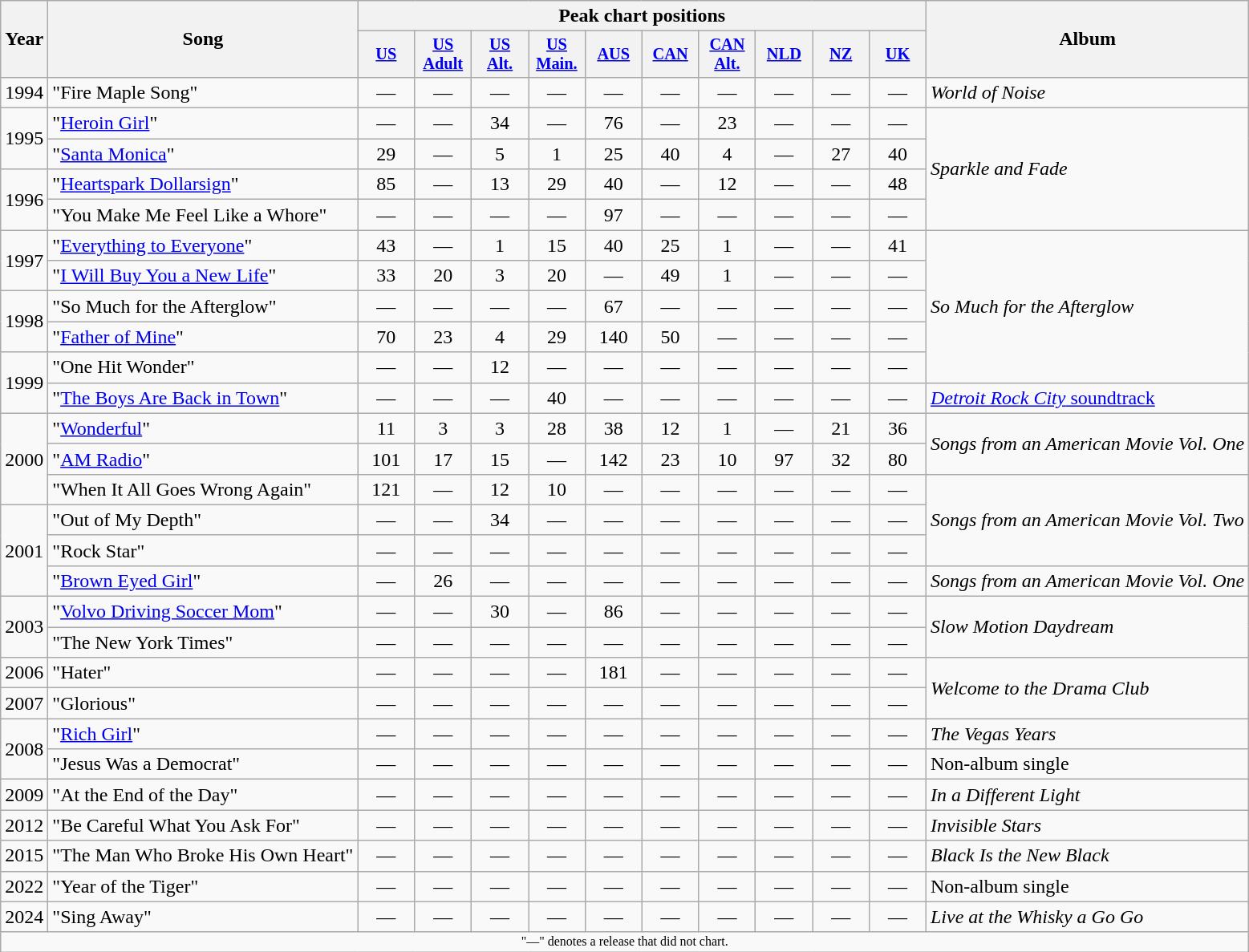<table class="wikitable">
<tr>
<th rowspan="2">Year</th>
<th rowspan="2">Song</th>
<th colspan="10">Peak chart positions</th>
<th rowspan="2">Album</th>
</tr>
<tr>
<th style="width:3em;font-size:85%"><a href='#'>US</a><br></th>
<th style="width:3em;font-size:85%"><a href='#'>US<br>Adult</a><br></th>
<th style="width:3em;font-size:85%"><a href='#'>US<br>Alt.</a><br></th>
<th style="width:3em;font-size:85%"><a href='#'>US<br>Main.</a><br></th>
<th style="width:3em;font-size:85%"><a href='#'>AUS</a><br></th>
<th style="width:3em;font-size:85%"><a href='#'>CAN</a><br></th>
<th style="width:3em;font-size:85%"><a href='#'>CAN<br>Alt.</a><br></th>
<th style="width:3em;font-size:85%"><a href='#'>NLD</a><br></th>
<th style="width:3em;font-size:85%"><a href='#'>NZ</a><br></th>
<th style="width:3em;font-size:85%"><a href='#'>UK</a><br></th>
</tr>
<tr>
<td>1994</td>
<td>"Fire Maple Song"</td>
<td align="center">—</td>
<td align="center">—</td>
<td align="center">—</td>
<td align="center">—</td>
<td align="center">—</td>
<td align="center">—</td>
<td align="center">—</td>
<td align="center">—</td>
<td align="center">—</td>
<td align="center">—</td>
<td><em>World of Noise</em></td>
</tr>
<tr>
<td rowspan="2">1995</td>
<td>"<a href='#'>Heroin Girl</a>"</td>
<td align="center">—</td>
<td align="center">—</td>
<td align="center">34</td>
<td align="center">—</td>
<td align="center">76</td>
<td align="center">—</td>
<td align="center">23</td>
<td align="center">—</td>
<td align="center">—</td>
<td align="center">—</td>
<td rowspan="4"><em>Sparkle and Fade</em></td>
</tr>
<tr>
<td>"<a href='#'>Santa Monica</a>"</td>
<td align="center">29</td>
<td align="center">—</td>
<td align="center">5</td>
<td align="center">1</td>
<td align="center">25</td>
<td align="center">40</td>
<td align="center">4</td>
<td align="center">—</td>
<td align="center">27</td>
<td align="center">40</td>
</tr>
<tr>
<td rowspan="2">1996</td>
<td>"<a href='#'>Heartspark Dollarsign</a>"</td>
<td align="center">85</td>
<td align="center">—</td>
<td align="center">13</td>
<td align="center">29</td>
<td align="center">40</td>
<td align="center">—</td>
<td align="center">12</td>
<td align="center">—</td>
<td align="center">—</td>
<td align="center">48</td>
</tr>
<tr>
<td>"You Make Me Feel Like a Whore"</td>
<td align="center">—</td>
<td align="center">—</td>
<td align="center">—</td>
<td align="center">—</td>
<td align="center">97</td>
<td align="center">—</td>
<td align="center">—</td>
<td align="center">—</td>
<td align="center">—</td>
<td align="center">—</td>
</tr>
<tr>
<td rowspan="2">1997</td>
<td>"<a href='#'>Everything to Everyone</a>"</td>
<td align="center">43</td>
<td align="center">—</td>
<td align="center">1</td>
<td align="center">15</td>
<td align="center">40</td>
<td align="center">25</td>
<td align="center">1</td>
<td align="center">—</td>
<td align="center">—</td>
<td align="center">41</td>
<td rowspan="5"><em>So Much for the Afterglow</em></td>
</tr>
<tr>
<td>"<a href='#'>I Will Buy You a New Life</a>"</td>
<td align="center">33</td>
<td align="center">20</td>
<td align="center">3</td>
<td align="center">20</td>
<td align="center">—</td>
<td align="center">49</td>
<td align="center">1</td>
<td align="center">—</td>
<td align="center">—</td>
<td align="center">—</td>
</tr>
<tr>
<td rowspan="2">1998</td>
<td>"So Much for the Afterglow"</td>
<td align="center">—</td>
<td align="center">—</td>
<td align="center">—</td>
<td align="center">—</td>
<td align="center">67</td>
<td align="center">—</td>
<td align="center">—</td>
<td align="center">—</td>
<td align="center">—</td>
<td align="center">—</td>
</tr>
<tr>
<td>"<a href='#'>Father of Mine</a>"</td>
<td align="center">70</td>
<td align="center">23</td>
<td align="center">4</td>
<td align="center">29</td>
<td align="center">140</td>
<td align="center">50</td>
<td align="center">—</td>
<td align="center">—</td>
<td align="center">—</td>
<td align="center">—</td>
</tr>
<tr>
<td rowspan="2">1999</td>
<td>"One Hit Wonder"</td>
<td align="center">—</td>
<td align="center">—</td>
<td align="center">12</td>
<td align="center">—</td>
<td align="center">—</td>
<td align="center">—</td>
<td align="center">—</td>
<td align="center">—</td>
<td align="center">—</td>
<td align="center">—</td>
</tr>
<tr>
<td>"<a href='#'>The Boys Are Back in Town</a>"</td>
<td align="center">—</td>
<td align="center">—</td>
<td align="center">—</td>
<td align="center">40</td>
<td align="center">—</td>
<td align="center">—</td>
<td align="center">—</td>
<td align="center">—</td>
<td align="center">—</td>
<td align="center">—</td>
<td><a href='#'><em>Detroit Rock City</em> soundtrack</a></td>
</tr>
<tr>
<td rowspan="3">2000</td>
<td>"<a href='#'>Wonderful</a>"</td>
<td align="center">11</td>
<td align="center">3</td>
<td align="center">3</td>
<td align="center">28</td>
<td align="center">38</td>
<td align="center">12</td>
<td align="center">1</td>
<td align="center">—</td>
<td align="center">21</td>
<td align="center">36</td>
<td rowspan="2"><em>Songs from an American Movie Vol. One</em></td>
</tr>
<tr>
<td>"<a href='#'>AM Radio</a>"</td>
<td align="center">101</td>
<td align="center">17</td>
<td align="center">15</td>
<td align="center">—</td>
<td align="center">142</td>
<td align="center">23</td>
<td align="center">10</td>
<td align="center">97</td>
<td align="center">32</td>
<td align="center">80</td>
</tr>
<tr>
<td>"When It All Goes Wrong Again"</td>
<td align="center">121</td>
<td align="center">—</td>
<td align="center">12</td>
<td align="center">10</td>
<td align="center">—</td>
<td align="center">—</td>
<td align="center">—</td>
<td align="center">—</td>
<td align="center">—</td>
<td align="center">—</td>
<td rowspan="3"><em>Songs from an American Movie Vol. Two</em></td>
</tr>
<tr>
<td rowspan="3">2001</td>
<td>"Out of My Depth"</td>
<td align="center">—</td>
<td align="center">—</td>
<td align="center">34</td>
<td align="center">—</td>
<td align="center">—</td>
<td align="center">—</td>
<td align="center">—</td>
<td align="center">—</td>
<td align="center">—</td>
<td align="center">—</td>
</tr>
<tr>
<td>"Rock Star"</td>
<td align="center">—</td>
<td align="center">—</td>
<td align="center">—</td>
<td align="center">—</td>
<td align="center">—</td>
<td align="center">—</td>
<td align="center">—</td>
<td align="center">—</td>
<td align="center">—</td>
<td align="center">—</td>
</tr>
<tr>
<td>"<a href='#'>Brown Eyed Girl</a>"</td>
<td align="center">—</td>
<td align="center">26</td>
<td align="center">—</td>
<td align="center">—</td>
<td align="center">—</td>
<td align="center">—</td>
<td align="center">—</td>
<td align="center">—</td>
<td align="center">—</td>
<td align="center">—</td>
<td><em>Songs from an American Movie Vol. One</em></td>
</tr>
<tr>
<td rowspan="2">2003</td>
<td>"<a href='#'>Volvo Driving Soccer Mom</a>"</td>
<td align="center">—</td>
<td align="center">—</td>
<td align="center">30</td>
<td align="center">—</td>
<td align="center">86</td>
<td align="center">—</td>
<td align="center">—</td>
<td align="center">—</td>
<td align="center">—</td>
<td align="center">—</td>
<td rowspan="2"><em>Slow Motion Daydream</em></td>
</tr>
<tr>
<td>"The New York Times"</td>
<td align="center">—</td>
<td align="center">—</td>
<td align="center">—</td>
<td align="center">—</td>
<td align="center">—</td>
<td align="center">—</td>
<td align="center">—</td>
<td align="center">—</td>
<td align="center">—</td>
<td align="center">—</td>
</tr>
<tr>
<td>2006</td>
<td>"Hater"</td>
<td align="center">—</td>
<td align="center">—</td>
<td align="center">—</td>
<td align="center">—</td>
<td align="center">181</td>
<td align="center">—</td>
<td align="center">—</td>
<td align="center">—</td>
<td align="center">—</td>
<td align="center">—</td>
<td rowspan="2"><em>Welcome to the Drama Club</em></td>
</tr>
<tr>
<td>2007</td>
<td>"Glorious"</td>
<td align="center">—</td>
<td align="center">—</td>
<td align="center">—</td>
<td align="center">—</td>
<td align="center">—</td>
<td align="center">—</td>
<td align="center">—</td>
<td align="center">—</td>
<td align="center">—</td>
<td align="center">—</td>
</tr>
<tr>
<td rowspan="2">2008</td>
<td>"<a href='#'>Rich Girl</a>"</td>
<td align="center">—</td>
<td align="center">—</td>
<td align="center">—</td>
<td align="center">—</td>
<td align="center">—</td>
<td align="center">—</td>
<td align="center">—</td>
<td align="center">—</td>
<td align="center">—</td>
<td align="center">—</td>
<td><em>The Vegas Years</em></td>
</tr>
<tr>
<td>"Jesus Was a Democrat"</td>
<td align="center">—</td>
<td align="center">—</td>
<td align="center">—</td>
<td align="center">—</td>
<td align="center">—</td>
<td align="center">—</td>
<td align="center">—</td>
<td align="center">—</td>
<td align="center">—</td>
<td align="center">—</td>
<td>Non-album single</td>
</tr>
<tr>
<td>2009</td>
<td>"At the End of the Day"</td>
<td align="center">—</td>
<td align="center">—</td>
<td align="center">—</td>
<td align="center">—</td>
<td align="center">—</td>
<td align="center">—</td>
<td align="center">—</td>
<td align="center">—</td>
<td align="center">—</td>
<td align="center">—</td>
<td><em>In a Different Light</em></td>
</tr>
<tr>
<td>2012</td>
<td>"Be Careful What You Ask For"</td>
<td align="center">—</td>
<td align="center">—</td>
<td align="center">—</td>
<td align="center">—</td>
<td align="center">—</td>
<td align="center">—</td>
<td align="center">—</td>
<td align="center">—</td>
<td align="center">—</td>
<td align="center">—</td>
<td><em>Invisible Stars</em></td>
</tr>
<tr>
<td>2015</td>
<td>"The Man Who Broke His Own Heart"</td>
<td align="center">—</td>
<td align="center">—</td>
<td align="center">—</td>
<td align="center">—</td>
<td align="center">—</td>
<td align="center">—</td>
<td align="center">—</td>
<td align="center">—</td>
<td align="center">—</td>
<td align="center">—</td>
<td><em>Black Is the New Black</em></td>
</tr>
<tr>
<td>2022</td>
<td>"Year of the Tiger"</td>
<td align="center">—</td>
<td align="center">—</td>
<td align="center">—</td>
<td align="center">—</td>
<td align="center">—</td>
<td align="center">—</td>
<td align="center">—</td>
<td align="center">—</td>
<td align="center">—</td>
<td align="center">—</td>
<td>Non-album single</td>
</tr>
<tr>
<td>2024</td>
<td>"Sing Away"</td>
<td align="center">—</td>
<td align="center">—</td>
<td align="center">—</td>
<td align="center">—</td>
<td align="center">—</td>
<td align="center">—</td>
<td align="center">—</td>
<td align="center">—</td>
<td align="center">—</td>
<td align="center">—</td>
<td><em>Live at the Whisky a Go Go</em></td>
</tr>
<tr>
<td align="center" colspan="16" style="font-size: 8pt">"—" denotes a release that did not chart.</td>
</tr>
</table>
